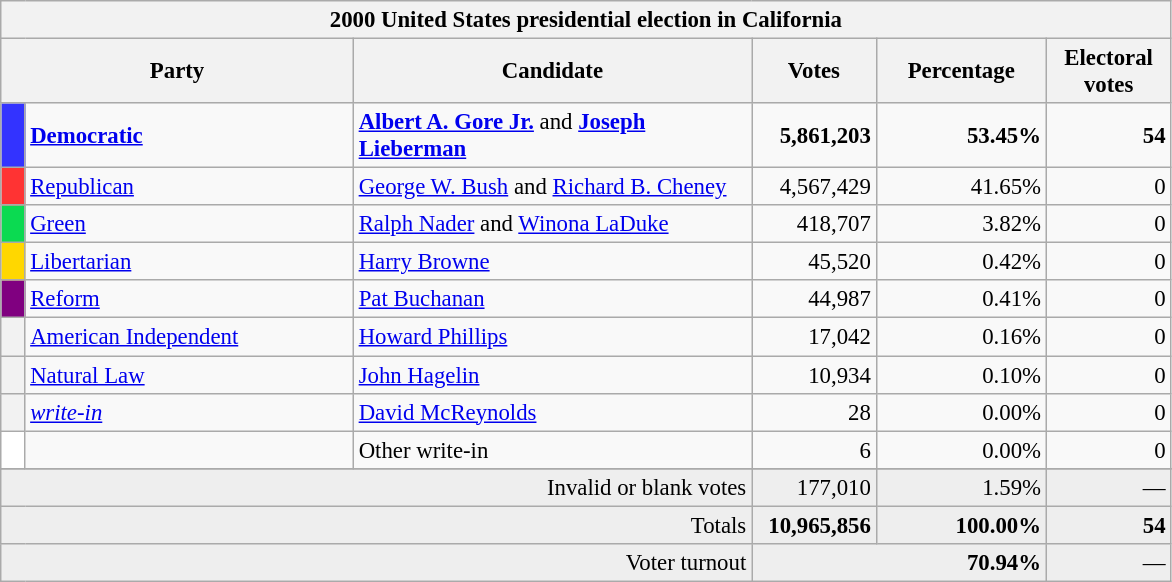<table class="wikitable" style="font-size: 95%;">
<tr>
<th colspan="6">2000 United States presidential election in California</th>
</tr>
<tr>
<th colspan="2" style="width: 15em">Party</th>
<th style="width: 17em">Candidate</th>
<th style="width: 5em">Votes</th>
<th style="width: 7em">Percentage</th>
<th style="width: 5em">Electoral votes</th>
</tr>
<tr>
<th style="background-color:#3333FF; width: 3px"></th>
<td style="width: 130px"><strong><a href='#'>Democratic</a></strong></td>
<td><strong><a href='#'>Albert A. Gore Jr.</a></strong> and <strong><a href='#'>Joseph Lieberman</a></strong></td>
<td align="right"><strong>5,861,203</strong></td>
<td align="right"><strong>53.45%</strong></td>
<td align="right"><strong>54</strong></td>
</tr>
<tr>
<th style="background-color:#FF3333; width: 3px"></th>
<td style="width: 130px"><a href='#'>Republican</a></td>
<td><a href='#'>George W. Bush</a> and <a href='#'>Richard B. Cheney</a></td>
<td align="right">4,567,429</td>
<td align="right">41.65%</td>
<td align="right">0</td>
</tr>
<tr>
<th style="background-color:#0BDA51; width: 3px"></th>
<td style="width: 130px"><a href='#'>Green</a></td>
<td><a href='#'>Ralph Nader</a> and <a href='#'>Winona LaDuke</a></td>
<td align="right">418,707</td>
<td align="right">3.82%</td>
<td align="right">0</td>
</tr>
<tr>
<th style="background-color:#FFD700; width: 3px"></th>
<td style="width: 130px"><a href='#'>Libertarian</a></td>
<td><a href='#'>Harry Browne</a></td>
<td align="right">45,520</td>
<td align="right">0.42%</td>
<td align="right">0</td>
</tr>
<tr>
<th style="background-color:purple; width: 3px"></th>
<td style="width: 130px"><a href='#'>Reform</a></td>
<td><a href='#'>Pat Buchanan</a></td>
<td align="right">44,987</td>
<td align="right">0.41%</td>
<td align="right">0</td>
</tr>
<tr>
<th style="width: 3px"></th>
<td style="width: 130px"><a href='#'>American Independent</a></td>
<td><a href='#'>Howard Phillips</a></td>
<td align="right">17,042</td>
<td align="right">0.16%</td>
<td align="right">0</td>
</tr>
<tr>
<th style="width: 3px"></th>
<td style="width: 130px"><a href='#'>Natural Law</a></td>
<td><a href='#'>John Hagelin</a></td>
<td align="right">10,934</td>
<td align="right">0.10%</td>
<td align="right">0</td>
</tr>
<tr>
<th style=width: 3px"></th>
<td style="width: 130px"><em><a href='#'>write-in</a></em></td>
<td><a href='#'>David McReynolds</a></td>
<td align="right">28</td>
<td align="right">0.00%</td>
<td align="right">0</td>
</tr>
<tr>
<th style="background-color:#FFFFFF; width: 3px"></th>
<td style="width: 130px"></td>
<td>Other write-in</td>
<td align="right">6</td>
<td align="right">0.00%</td>
<td align="right">0</td>
</tr>
<tr>
</tr>
<tr bgcolor="#EEEEEE">
<td colspan="3" align="right">Invalid or blank votes</td>
<td align="right">177,010</td>
<td align="right">1.59%</td>
<td align="right">—</td>
</tr>
<tr bgcolor="#EEEEEE">
<td colspan="3" align="right">Totals</td>
<td align="right"><strong>10,965,856</strong></td>
<td align="right"><strong>100.00%</strong></td>
<td align="right"><strong>54</strong></td>
</tr>
<tr bgcolor="#EEEEEE">
<td colspan="3" align="right">Voter turnout</td>
<td colspan="2" align="right"><strong>70.94%</strong></td>
<td align="right">—</td>
</tr>
</table>
